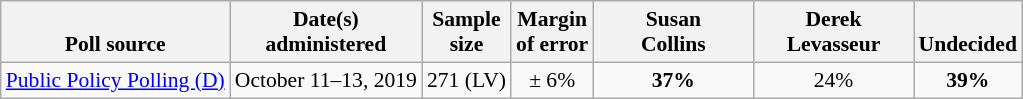<table class="wikitable" style="font-size:90%;text-align:center;">
<tr valign=bottom>
<th>Poll source</th>
<th>Date(s)<br>administered</th>
<th>Sample<br>size</th>
<th>Margin<br>of error</th>
<th style="width:100px;">Susan<br>Collins</th>
<th style="width:100px;">Derek<br>Levasseur</th>
<th>Undecided</th>
</tr>
<tr>
<td><a href='#'>Public Policy Polling (D)</a></td>
<td>October 11–13, 2019</td>
<td>271 (LV)</td>
<td>± 6%</td>
<td><strong>37%</strong></td>
<td>24%</td>
<td><strong>39%</strong></td>
</tr>
</table>
